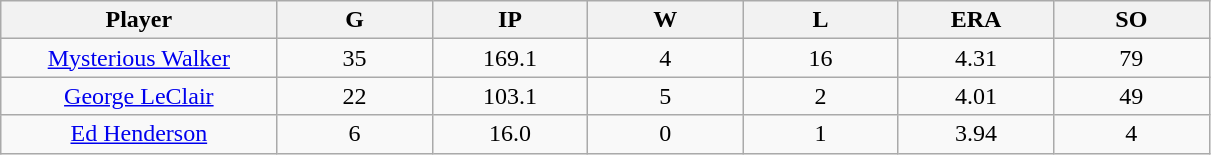<table class="wikitable sortable">
<tr>
<th bgcolor="#DDDDFF" width="16%">Player</th>
<th bgcolor="#DDDDFF" width="9%">G</th>
<th bgcolor="#DDDDFF" width="9%">IP</th>
<th bgcolor="#DDDDFF" width="9%">W</th>
<th bgcolor="#DDDDFF" width="9%">L</th>
<th bgcolor="#DDDDFF" width="9%">ERA</th>
<th bgcolor="#DDDDFF" width="9%">SO</th>
</tr>
<tr align="center">
<td><a href='#'>Mysterious Walker</a></td>
<td>35</td>
<td>169.1</td>
<td>4</td>
<td>16</td>
<td>4.31</td>
<td>79</td>
</tr>
<tr align="center">
<td><a href='#'>George LeClair</a></td>
<td>22</td>
<td>103.1</td>
<td>5</td>
<td>2</td>
<td>4.01</td>
<td>49</td>
</tr>
<tr align="center">
<td><a href='#'>Ed Henderson</a></td>
<td>6</td>
<td>16.0</td>
<td>0</td>
<td>1</td>
<td>3.94</td>
<td>4</td>
</tr>
</table>
